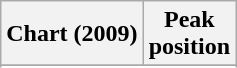<table class="wikitable plainrowheaders sortable" style="text-align:left;" border="1">
<tr>
<th scope="col">Chart (2009)</th>
<th scope="col">Peak<br>position</th>
</tr>
<tr>
</tr>
<tr>
</tr>
</table>
